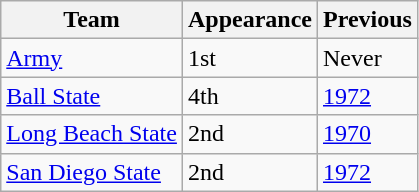<table class="wikitable sortable">
<tr>
<th>Team</th>
<th>Appearance</th>
<th>Previous</th>
</tr>
<tr>
<td><a href='#'>Army</a></td>
<td>1st</td>
<td>Never</td>
</tr>
<tr>
<td><a href='#'>Ball State</a></td>
<td>4th</td>
<td><a href='#'>1972</a></td>
</tr>
<tr>
<td><a href='#'>Long Beach State</a></td>
<td>2nd</td>
<td><a href='#'>1970</a></td>
</tr>
<tr>
<td><a href='#'>San Diego State</a></td>
<td>2nd</td>
<td><a href='#'>1972</a></td>
</tr>
</table>
